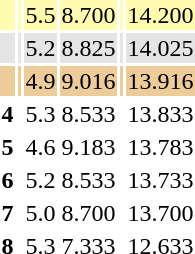<table>
<tr style="background: #fffcaf">
<th scope=row style="text-align:center"></th>
<td align=left></td>
<td>5.5</td>
<td>8.700</td>
<td></td>
<td>14.200</td>
</tr>
<tr style="background: #e5e5e5">
<th scope=row style="text-align:center"></th>
<td align=left></td>
<td>5.2</td>
<td>8.825</td>
<td></td>
<td>14.025</td>
</tr>
<tr style="background: #eecc99">
<th scope=row style="text-align:center"></th>
<td align=left></td>
<td>4.9</td>
<td>9.016</td>
<td></td>
<td>13.916</td>
</tr>
<tr>
<th scope=row style="text-align:center">4</th>
<td align=left></td>
<td>5.3</td>
<td>8.533</td>
<td></td>
<td>13.833</td>
</tr>
<tr>
<th scope=row style="text-align:center">5</th>
<td align=left></td>
<td>4.6</td>
<td>9.183</td>
<td></td>
<td>13.783</td>
</tr>
<tr>
<th scope=row style="text-align:center">6</th>
<td align=left></td>
<td>5.2</td>
<td>8.533</td>
<td></td>
<td>13.733</td>
</tr>
<tr>
<th scope=row style="text-align:center">7</th>
<td align=left></td>
<td>5.0</td>
<td>8.700</td>
<td></td>
<td>13.700</td>
</tr>
<tr>
<th scope=row style="text-align:center">8</th>
<td align=left></td>
<td>5.3</td>
<td>7.333</td>
<td></td>
<td>12.633</td>
</tr>
<tr>
</tr>
</table>
